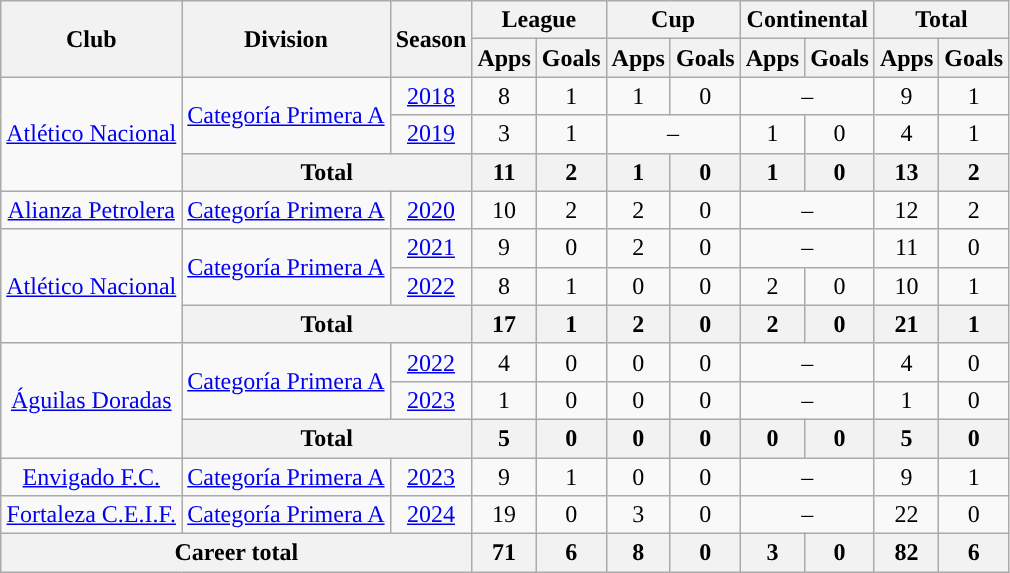<table class="wikitable" style="text-align: center;">
<tr>
<th rowspan="2">Club</th>
<th rowspan="2">Division</th>
<th rowspan="2">Season</th>
<th colspan="2">League</th>
<th colspan="2">Cup</th>
<th colspan="2">Continental</th>
<th colspan="2">Total</th>
</tr>
<tr>
<th>Apps</th>
<th>Goals</th>
<th>Apps</th>
<th>Goals</th>
<th>Apps</th>
<th>Goals</th>
<th>Apps</th>
<th>Goals</th>
</tr>
<tr>
<td rowspan="3" valign=center><a href='#'>Atlético Nacional</a></td>
<td rowspan="2" valign="center"><a href='#'>Categoría Primera A</a></td>
<td><a href='#'>2018</a></td>
<td>8</td>
<td>1</td>
<td>1</td>
<td>0</td>
<td colspan="2">–</td>
<td>9</td>
<td>1</td>
</tr>
<tr>
<td><a href='#'>2019</a></td>
<td>3</td>
<td>1</td>
<td colspan="2">–</td>
<td>1</td>
<td>0</td>
<td>4</td>
<td>1</td>
</tr>
<tr>
<th colspan="2">Total</th>
<th>11</th>
<th>2</th>
<th>1</th>
<th>0</th>
<th>1</th>
<th>0</th>
<th>13</th>
<th>2</th>
</tr>
<tr>
<td valign=center><a href='#'>Alianza Petrolera</a></td>
<td valign="center"><a href='#'>Categoría Primera A</a></td>
<td><a href='#'>2020</a></td>
<td>10</td>
<td>2</td>
<td>2</td>
<td>0</td>
<td colspan="2">–</td>
<td>12</td>
<td>2</td>
</tr>
<tr>
<td rowspan="3" valign="center"><a href='#'>Atlético Nacional</a></td>
<td rowspan="2" valign="center"><a href='#'>Categoría Primera A</a></td>
<td><a href='#'>2021</a></td>
<td>9</td>
<td>0</td>
<td>2</td>
<td>0</td>
<td colspan="2">–</td>
<td>11</td>
<td>0</td>
</tr>
<tr>
<td><a href='#'>2022</a></td>
<td>8</td>
<td>1</td>
<td>0</td>
<td>0</td>
<td>2</td>
<td>0</td>
<td>10</td>
<td>1</td>
</tr>
<tr>
<th colspan="2">Total</th>
<th>17</th>
<th>1</th>
<th>2</th>
<th>0</th>
<th>2</th>
<th>0</th>
<th>21</th>
<th>1</th>
</tr>
<tr>
<td rowspan="3" valign="center"><a href='#'>Águilas Doradas</a></td>
<td rowspan="2" valign="center"><a href='#'>Categoría Primera A</a></td>
<td><a href='#'>2022</a></td>
<td>4</td>
<td>0</td>
<td>0</td>
<td>0</td>
<td colspan="2">–</td>
<td>4</td>
<td>0</td>
</tr>
<tr>
<td><a href='#'>2023</a></td>
<td>1</td>
<td>0</td>
<td>0</td>
<td>0</td>
<td colspan="2">–</td>
<td>1</td>
<td>0</td>
</tr>
<tr>
<th colspan="2">Total</th>
<th>5</th>
<th>0</th>
<th>0</th>
<th>0</th>
<th>0</th>
<th>0</th>
<th>5</th>
<th>0</th>
</tr>
<tr>
<td valign="center"><a href='#'>Envigado F.C.</a></td>
<td valign="center"><a href='#'>Categoría Primera A</a></td>
<td><a href='#'>2023</a></td>
<td>9</td>
<td>1</td>
<td>0</td>
<td>0</td>
<td colspan="2">–</td>
<td>9</td>
<td>1</td>
</tr>
<tr>
<td valign="center"><a href='#'>Fortaleza C.E.I.F.</a></td>
<td valign="center"><a href='#'>Categoría Primera A</a></td>
<td><a href='#'>2024</a></td>
<td>19</td>
<td>0</td>
<td>3</td>
<td>0</td>
<td colspan="2">–</td>
<td>22</td>
<td>0</td>
</tr>
<tr>
<th colspan="3">Career total</th>
<th>71</th>
<th>6</th>
<th>8</th>
<th>0</th>
<th>3</th>
<th>0</th>
<th>82</th>
<th>6</th>
</tr>
</table>
